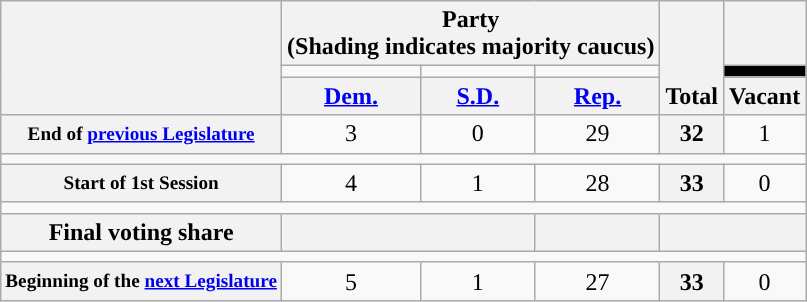<table class=wikitable style="text-align:center">
<tr style="vertical-align:bottom;">
<th rowspan=3></th>
<th colspan=3>Party <div>(Shading indicates majority caucus)</div></th>
<th rowspan=3>Total</th>
<th></th>
</tr>
<tr style="height:5px">
<td style="background-color:"></td>
<td style="background-color:"></td>
<td style="background-color:"></td>
<td style="background:black;"></td>
</tr>
<tr>
<th><a href='#'>Dem.</a></th>
<th><a href='#'>S.D.</a></th>
<th><a href='#'>Rep.</a></th>
<th>Vacant</th>
</tr>
<tr>
<th style="font-size:80%;">End of <a href='#'>previous Legislature</a></th>
<td>3</td>
<td>0</td>
<td>29</td>
<th>32</th>
<td>1</td>
</tr>
<tr>
<td colspan=6></td>
</tr>
<tr>
<th style="font-size:80%;">Start of 1st Session</th>
<td>4</td>
<td>1</td>
<td>28</td>
<th>33</th>
<td>0</td>
</tr>
<tr>
<td colspan=6></td>
</tr>
<tr>
<th>Final voting share</th>
<th colspan=2></th>
<th></th>
<th colspan=2></th>
</tr>
<tr>
<td colspan=6></td>
</tr>
<tr>
<th style="font-size:80%;">Beginning of the <a href='#'>next Legislature</a></th>
<td>5</td>
<td>1</td>
<td>27</td>
<th>33</th>
<td>0</td>
</tr>
</table>
